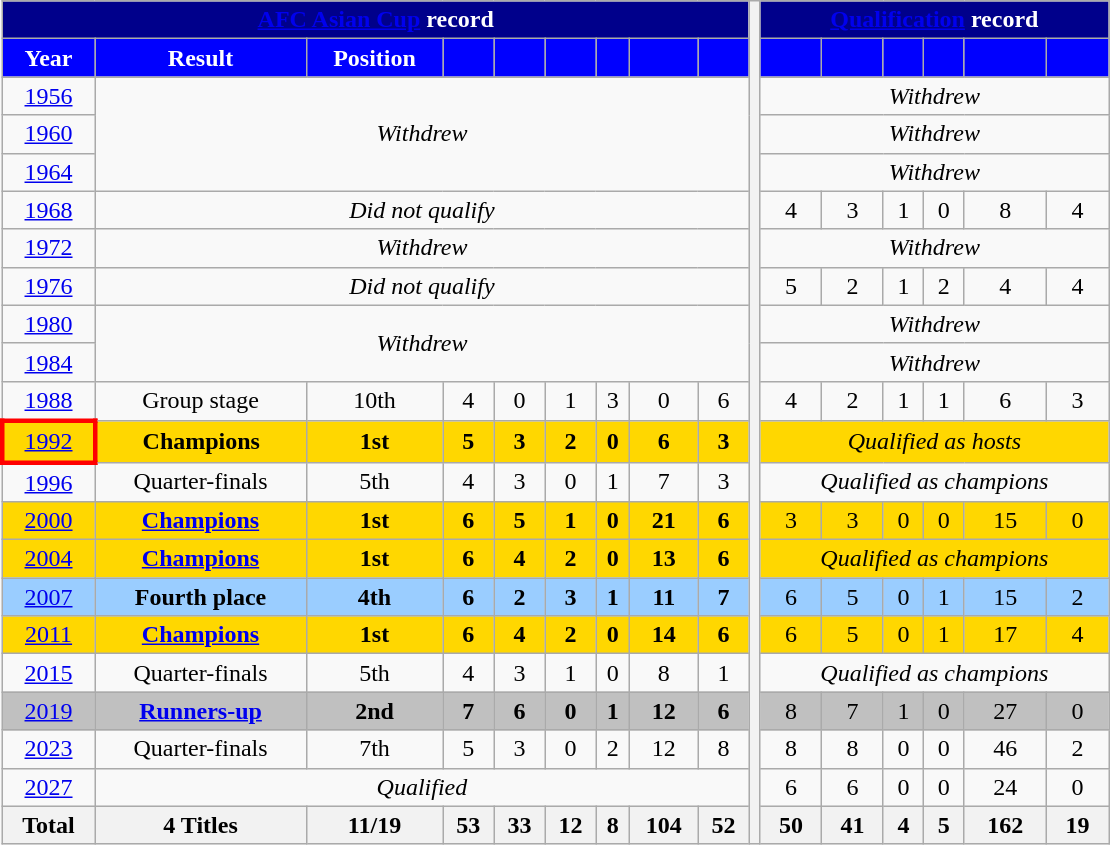<table class="wikitable" style="text-align: center;">
<tr>
<th colspan="9"style=background:darkblue;color:white><a href='#'>AFC Asian Cup</a> record</th>
<th style="width:1%;" rowspan="22"style=background:darkblue></th>
<th colspan="6"style=background:darkblue;color:white><a href='#'>Qualification</a> record</th>
</tr>
<tr>
<th style=background:blue;color:white>Year</th>
<th style=background:blue;color:white>Result</th>
<th style=background:blue;color:white>Position</th>
<th style=background:blue;color:white></th>
<th style=background:blue;color:white></th>
<th style=background:blue;color:white></th>
<th style=background:blue;color:white></th>
<th style=background:blue;color:white></th>
<th style=background:blue;color:white></th>
<th style=background:blue;color:white></th>
<th style=background:blue;color:white></th>
<th style=background:blue;color:white></th>
<th style=background:blue;color:white></th>
<th style=background:blue;color:white></th>
<th style=background:blue;color:white></th>
</tr>
<tr>
<td> <a href='#'>1956</a></td>
<td rowspan=3 colspan=8><em>Withdrew</em></td>
<td colspan=6><em>Withdrew</em></td>
</tr>
<tr>
<td> <a href='#'>1960</a></td>
<td colspan=6><em>Withdrew</em></td>
</tr>
<tr>
<td> <a href='#'>1964</a></td>
<td colspan=6><em>Withdrew</em></td>
</tr>
<tr>
<td> <a href='#'>1968</a></td>
<td colspan=8><em>Did not qualify</em></td>
<td>4</td>
<td>3</td>
<td>1</td>
<td>0</td>
<td>8</td>
<td>4</td>
</tr>
<tr>
<td> <a href='#'>1972</a></td>
<td colspan=8><em>Withdrew</em></td>
<td colspan=6><em>Withdrew</em></td>
</tr>
<tr>
<td> <a href='#'>1976</a></td>
<td colspan=8><em>Did not qualify</em></td>
<td>5</td>
<td>2</td>
<td>1</td>
<td>2</td>
<td>4</td>
<td>4</td>
</tr>
<tr>
<td> <a href='#'>1980</a></td>
<td rowspan=2 colspan=8><em>Withdrew</em></td>
<td colspan=6><em>Withdrew</em></td>
</tr>
<tr>
<td> <a href='#'>1984</a></td>
<td colspan=6><em>Withdrew</em></td>
</tr>
<tr>
<td> <a href='#'>1988</a></td>
<td>Group stage</td>
<td>10th</td>
<td>4</td>
<td>0</td>
<td>1</td>
<td>3</td>
<td>0</td>
<td>6</td>
<td>4</td>
<td>2</td>
<td>1</td>
<td>1</td>
<td>6</td>
<td>3</td>
</tr>
<tr style="background:gold;">
<td style="border: 3px solid red"> <a href='#'>1992</a></td>
<td><strong>Champions</strong></td>
<td><strong>1st</strong></td>
<td><strong>5</strong></td>
<td><strong>3</strong></td>
<td><strong>2</strong></td>
<td><strong>0</strong></td>
<td><strong>6</strong></td>
<td><strong>3</strong></td>
<td colspan=6><em>Qualified as hosts</em></td>
</tr>
<tr>
<td> <a href='#'>1996</a></td>
<td>Quarter-finals</td>
<td>5th</td>
<td>4</td>
<td>3</td>
<td>0</td>
<td>1</td>
<td>7</td>
<td>3</td>
<td colspan=6><em>Qualified as champions</em></td>
</tr>
<tr style="background:gold;">
<td> <a href='#'>2000</a></td>
<td><strong><a href='#'>Champions</a></strong></td>
<td><strong>1st</strong></td>
<td><strong>6</strong></td>
<td><strong>5</strong></td>
<td><strong>1</strong></td>
<td><strong>0</strong></td>
<td><strong>21</strong></td>
<td><strong>6</strong></td>
<td>3</td>
<td>3</td>
<td>0</td>
<td>0</td>
<td>15</td>
<td>0</td>
</tr>
<tr style="background:gold;">
<td> <a href='#'>2004</a></td>
<td><strong><a href='#'>Champions</a></strong></td>
<td><strong>1st</strong></td>
<td><strong>6</strong></td>
<td><strong>4</strong></td>
<td><strong>2</strong></td>
<td><strong>0</strong></td>
<td><strong>13</strong></td>
<td><strong>6</strong></td>
<td colspan=6><em>Qualified as champions</em></td>
</tr>
<tr style="background:#9acdff;">
<td>    <a href='#'>2007</a></td>
<td><strong>Fourth place</strong></td>
<td><strong>4th</strong></td>
<td><strong>6</strong></td>
<td><strong>2</strong></td>
<td><strong>3</strong></td>
<td><strong>1</strong></td>
<td><strong>11</strong></td>
<td><strong>7</strong></td>
<td>6</td>
<td>5</td>
<td>0</td>
<td>1</td>
<td>15</td>
<td>2</td>
</tr>
<tr style="background:gold;">
<td> <a href='#'>2011</a></td>
<td><strong><a href='#'>Champions</a></strong></td>
<td><strong>1st</strong></td>
<td><strong>6</strong></td>
<td><strong>4</strong></td>
<td><strong>2</strong></td>
<td><strong>0</strong></td>
<td><strong>14</strong></td>
<td><strong>6</strong></td>
<td>6</td>
<td>5</td>
<td>0</td>
<td>1</td>
<td>17</td>
<td>4</td>
</tr>
<tr>
<td> <a href='#'>2015</a></td>
<td>Quarter-finals</td>
<td>5th</td>
<td>4</td>
<td>3</td>
<td>1</td>
<td>0</td>
<td>8</td>
<td>1</td>
<td colspan=6><em>Qualified as champions</em></td>
</tr>
<tr style="background:silver;">
<td> <a href='#'>2019</a></td>
<td><strong><a href='#'>Runners-up</a></strong></td>
<td><strong>2nd</strong></td>
<td><strong>7</strong></td>
<td><strong>6</strong></td>
<td><strong>0</strong></td>
<td><strong>1</strong></td>
<td><strong>12</strong></td>
<td><strong>6</strong></td>
<td>8</td>
<td>7</td>
<td>1</td>
<td>0</td>
<td>27</td>
<td>0</td>
</tr>
<tr>
<td> <a href='#'>2023</a></td>
<td>Quarter-finals</td>
<td>7th</td>
<td>5</td>
<td>3</td>
<td>0</td>
<td>2</td>
<td>12</td>
<td>8</td>
<td>8</td>
<td>8</td>
<td>0</td>
<td>0</td>
<td>46</td>
<td>2</td>
</tr>
<tr>
<td> <a href='#'>2027</a></td>
<td colspan=8><em>Qualified</em></td>
<td>6</td>
<td>6</td>
<td>0</td>
<td>0</td>
<td>24</td>
<td>0</td>
</tr>
<tr>
<th>Total</th>
<th>4 Titles</th>
<th>11/19</th>
<th>53</th>
<th>33</th>
<th>12</th>
<th>8</th>
<th>104</th>
<th>52</th>
<th>50</th>
<th>41</th>
<th>4</th>
<th>5</th>
<th>162</th>
<th>19</th>
</tr>
</table>
